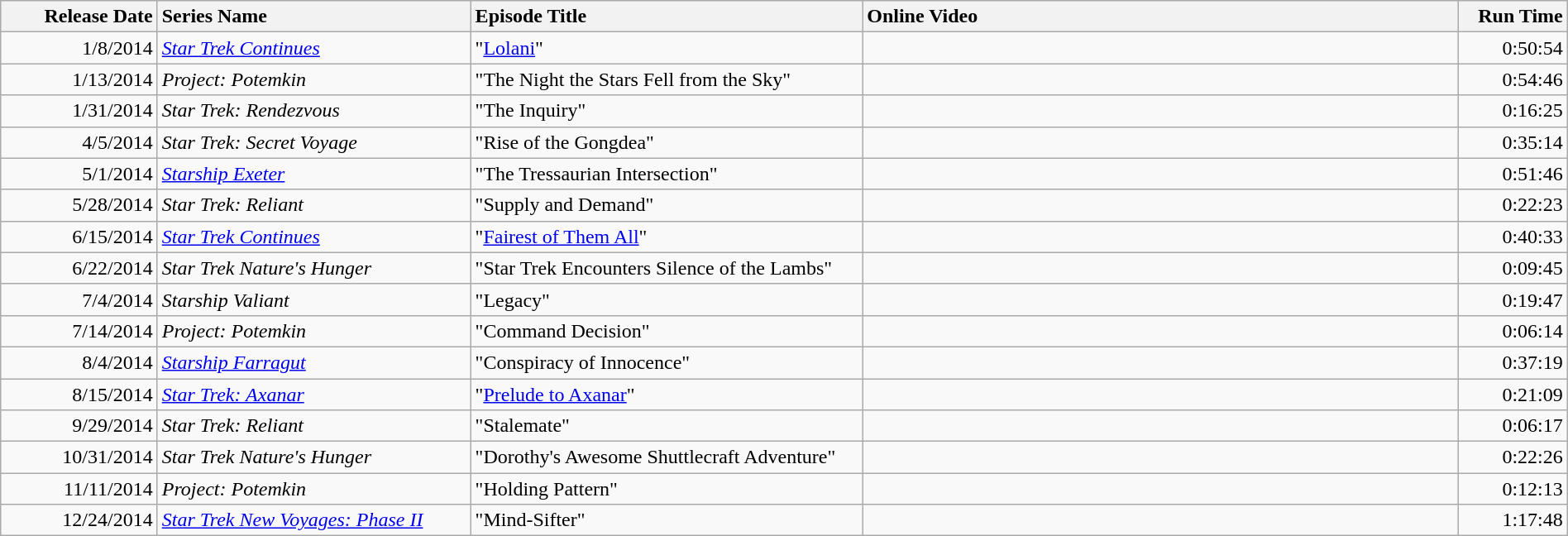<table class="wikitable" width=100%>
<tr>
<th style="text-align:right; width: 10%;"><strong>Release Date</strong></th>
<th style="text-align:left; width: 20%;"><strong>Series Name</strong></th>
<th style="text-align:left; width: 25%;"><strong>Episode Title</strong></th>
<th style="text-align:left; width: 38%;"><strong>Online Video</strong></th>
<th style="text-align:right; width: 7%;"><strong>Run Time</strong></th>
</tr>
<tr>
<td style="text-align:right;">1/8/2014</td>
<td><em><a href='#'>Star Trek Continues</a></em></td>
<td>"<a href='#'>Lolani</a>" </td>
<td><small></small></td>
<td style="text-align:right;">0:50:54</td>
</tr>
<tr>
<td style="text-align:right;">1/13/2014</td>
<td><em>Project: Potemkin</em></td>
<td>"The Night the Stars Fell from the Sky" </td>
<td><small></small></td>
<td style="text-align:right;">0:54:46</td>
</tr>
<tr>
<td style="text-align:right;">1/31/2014</td>
<td><em>Star Trek: Rendezvous</em></td>
<td>"The Inquiry" </td>
<td><small></small></td>
<td style="text-align:right;">0:16:25</td>
</tr>
<tr>
<td style="text-align:right;">4/5/2014</td>
<td><em>Star Trek: Secret Voyage</em></td>
<td>"Rise of the Gongdea" </td>
<td><small></small></td>
<td style="text-align:right;">0:35:14</td>
</tr>
<tr>
<td style="text-align:right;">5/1/2014</td>
<td><em><a href='#'>Starship Exeter</a></em></td>
<td>"The Tressaurian Intersection" </td>
<td><small></small></td>
<td style="text-align:right;">0:51:46</td>
</tr>
<tr>
<td style="text-align:right;">5/28/2014</td>
<td><em>Star Trek: Reliant</em></td>
<td>"Supply and Demand" </td>
<td><small></small></td>
<td style="text-align:right;">0:22:23</td>
</tr>
<tr>
<td style="text-align:right;">6/15/2014</td>
<td><em><a href='#'>Star Trek Continues</a></em></td>
<td>"<a href='#'>Fairest of Them All</a>" </td>
<td><small></small></td>
<td style="text-align:right;">0:40:33</td>
</tr>
<tr>
<td style="text-align:right;">6/22/2014</td>
<td><em>Star Trek Nature's Hunger</em></td>
<td>"Star Trek Encounters Silence of the Lambs" </td>
<td><small></small></td>
<td style="text-align:right;">0:09:45</td>
</tr>
<tr>
<td style="text-align:right;">7/4/2014</td>
<td><em>Starship Valiant</em></td>
<td>"Legacy" </td>
<td><small></small></td>
<td style="text-align:right;">0:19:47</td>
</tr>
<tr>
<td style="text-align:right;">7/14/2014</td>
<td><em>Project: Potemkin</em></td>
<td>"Command Decision" </td>
<td><small></small></td>
<td style="text-align:right;">0:06:14</td>
</tr>
<tr>
<td style="text-align:right;">8/4/2014</td>
<td><em><a href='#'>Starship Farragut</a></em></td>
<td>"Conspiracy of Innocence" </td>
<td><small></small></td>
<td style="text-align:right;">0:37:19</td>
</tr>
<tr>
<td style="text-align:right;">8/15/2014</td>
<td><em><a href='#'>Star Trek: Axanar</a></em></td>
<td>"<a href='#'>Prelude to Axanar</a>" </td>
<td><small></small></td>
<td style="text-align:right;">0:21:09</td>
</tr>
<tr>
<td style="text-align:right;">9/29/2014</td>
<td><em>Star Trek: Reliant</em></td>
<td>"Stalemate" </td>
<td><small></small></td>
<td style="text-align:right;">0:06:17</td>
</tr>
<tr>
<td style="text-align:right;">10/31/2014</td>
<td><em>Star Trek Nature's Hunger</em></td>
<td>"Dorothy's Awesome Shuttlecraft Adventure" </td>
<td><small></small></td>
<td style="text-align:right;">0:22:26</td>
</tr>
<tr>
<td style="text-align:right;">11/11/2014</td>
<td><em>Project: Potemkin</em></td>
<td>"Holding Pattern" </td>
<td><small></small></td>
<td style="text-align:right;">0:12:13</td>
</tr>
<tr>
<td style="text-align:right;">12/24/2014</td>
<td><em><a href='#'>Star Trek New Voyages: Phase II</a></em></td>
<td>"Mind-Sifter" </td>
<td><small></small></td>
<td style="text-align:right;">1:17:48</td>
</tr>
</table>
